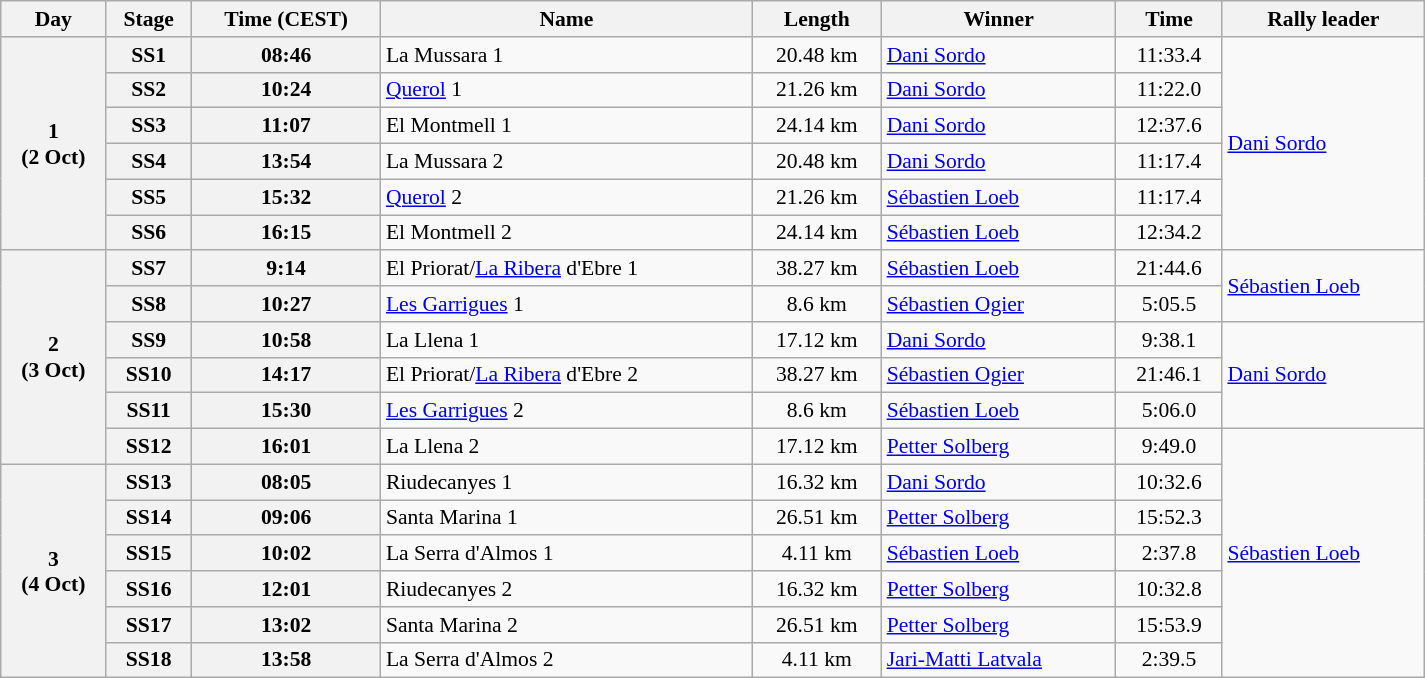<table class="wikitable" width=100% style="text-align: center; font-size: 90%; max-width: 950px;">
<tr>
<th>Day</th>
<th>Stage</th>
<th>Time (CEST)</th>
<th>Name</th>
<th>Length</th>
<th>Winner</th>
<th>Time</th>
<th>Rally leader</th>
</tr>
<tr>
<th rowspan="6">1<br>(2 Oct)</th>
<th>SS1</th>
<th>08:46</th>
<td align="left">La Mussara 1</td>
<td>20.48 km</td>
<td align="left"> <a href='#'>Dani Sordo</a></td>
<td>11:33.4</td>
<td rowspan="6" align="left"> <a href='#'>Dani Sordo</a></td>
</tr>
<tr>
<th>SS2</th>
<th>10:24</th>
<td align="left"><a href='#'>Querol</a> 1</td>
<td>21.26 km</td>
<td align="left"> <a href='#'>Dani Sordo</a></td>
<td>11:22.0</td>
</tr>
<tr>
<th>SS3</th>
<th>11:07</th>
<td align="left">El Montmell 1</td>
<td>24.14 km</td>
<td align="left"> <a href='#'>Dani Sordo</a></td>
<td>12:37.6</td>
</tr>
<tr>
<th>SS4</th>
<th>13:54</th>
<td align="left">La Mussara 2</td>
<td>20.48 km</td>
<td align="left"> <a href='#'>Dani Sordo</a></td>
<td>11:17.4</td>
</tr>
<tr>
<th>SS5</th>
<th>15:32</th>
<td align="left"><a href='#'>Querol</a> 2</td>
<td>21.26 km</td>
<td align="left"> <a href='#'>Sébastien Loeb</a></td>
<td>11:17.4</td>
</tr>
<tr>
<th>SS6</th>
<th>16:15</th>
<td align="left">El Montmell 2</td>
<td>24.14 km</td>
<td align="left"> <a href='#'>Sébastien Loeb</a></td>
<td>12:34.2</td>
</tr>
<tr>
<th rowspan="6">2<br>(3 Oct)</th>
<th>SS7</th>
<th>9:14</th>
<td align="left">El Priorat/<a href='#'>La Ribera</a> d'Ebre 1</td>
<td>38.27 km</td>
<td align="left"> <a href='#'>Sébastien Loeb</a></td>
<td>21:44.6</td>
<td rowspan="2" align="left"> <a href='#'>Sébastien Loeb</a></td>
</tr>
<tr>
<th>SS8</th>
<th>10:27</th>
<td align="left"><a href='#'>Les Garrigues</a> 1</td>
<td>8.6 km</td>
<td align="left"> <a href='#'>Sébastien Ogier</a></td>
<td>5:05.5</td>
</tr>
<tr>
<th>SS9</th>
<th>10:58</th>
<td align="left">La Llena 1</td>
<td>17.12 km</td>
<td align="left"> <a href='#'>Dani Sordo</a></td>
<td>9:38.1</td>
<td rowspan="3" align="left"> <a href='#'>Dani Sordo</a></td>
</tr>
<tr>
<th>SS10</th>
<th>14:17</th>
<td align="left">El Priorat/<a href='#'>La Ribera</a> d'Ebre 2</td>
<td>38.27 km</td>
<td align="left"> <a href='#'>Sébastien Ogier</a></td>
<td>21:46.1</td>
</tr>
<tr>
<th>SS11</th>
<th>15:30</th>
<td align="left"><a href='#'>Les Garrigues</a> 2</td>
<td>8.6 km</td>
<td align="left"> <a href='#'>Sébastien Loeb</a></td>
<td>5:06.0</td>
</tr>
<tr>
<th>SS12</th>
<th>16:01</th>
<td align="left">La Llena 2</td>
<td>17.12 km</td>
<td align="left"> <a href='#'>Petter Solberg</a></td>
<td>9:49.0</td>
<td rowspan="7" align="left"> <a href='#'>Sébastien Loeb</a></td>
</tr>
<tr>
<th rowspan="6">3<br>(4 Oct)</th>
<th>SS13</th>
<th>08:05</th>
<td align="left">Riudecanyes 1</td>
<td>16.32 km</td>
<td align="left"> <a href='#'>Dani Sordo</a></td>
<td>10:32.6</td>
</tr>
<tr>
<th>SS14</th>
<th>09:06</th>
<td align="left">Santa Marina 1</td>
<td>26.51 km</td>
<td align="left"> <a href='#'>Petter Solberg</a></td>
<td>15:52.3</td>
</tr>
<tr>
<th>SS15</th>
<th>10:02</th>
<td align="left">La Serra d'Almos 1</td>
<td>4.11 km</td>
<td align="left"> <a href='#'>Sébastien Loeb</a></td>
<td>2:37.8</td>
</tr>
<tr>
<th>SS16</th>
<th>12:01</th>
<td align="left">Riudecanyes 2</td>
<td>16.32 km</td>
<td align="left"> <a href='#'>Petter Solberg</a></td>
<td>10:32.8</td>
</tr>
<tr>
<th>SS17</th>
<th>13:02</th>
<td align="left">Santa Marina 2</td>
<td>26.51 km</td>
<td align="left"> <a href='#'>Petter Solberg</a></td>
<td>15:53.9</td>
</tr>
<tr>
<th>SS18</th>
<th>13:58</th>
<td align="left">La Serra d'Almos 2</td>
<td>4.11 km</td>
<td align="left"> <a href='#'>Jari-Matti Latvala</a></td>
<td>2:39.5</td>
</tr>
</table>
